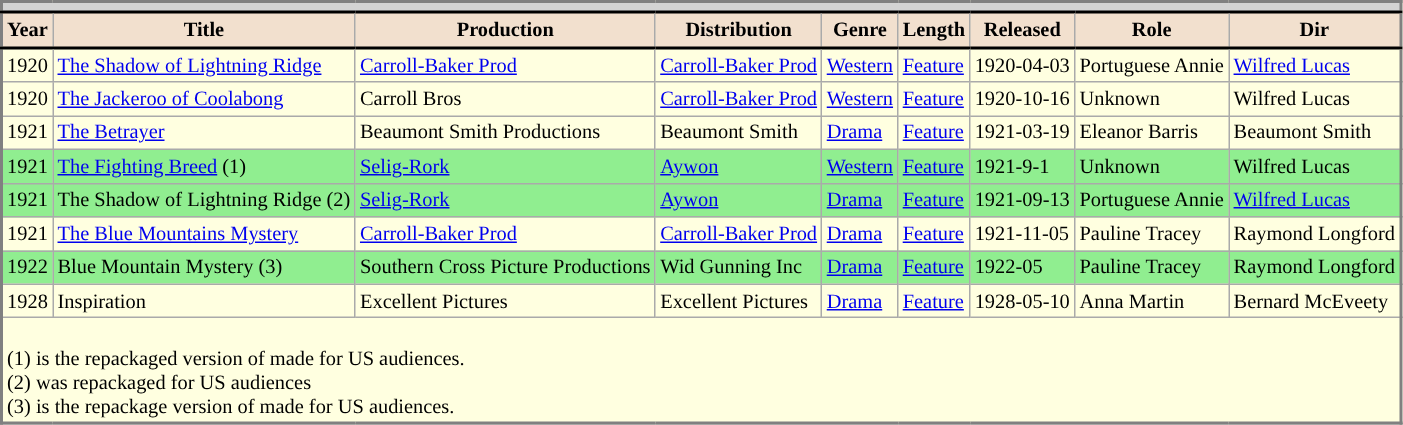<table class="wikitable sortable mw-collapsible mw-collapsed" style="background:lightyellow; border:2px solid gray;font-size:85%">
<tr>
<th colspan="18" style="border:1px solid #808080;background:lightgrey;"></th>
</tr>
<tr>
<th style="border-bottom:2px solid black;border-top:2px solid black;background:#F2E0CE">Year</th>
<th style="border-bottom:2px solid black;border-top:2px solid black;background:#F2E0CE">Title</th>
<th style="border-bottom:2px solid black;border-top:2px solid black;background:#F2E0CE">Production</th>
<th style="border-bottom:2px solid black;border-top:2px solid black;background:#F2E0CE">Distribution</th>
<th style="border-bottom:2px solid black;border-top:2px solid black;background:#F2E0CE">Genre</th>
<th style="border-bottom:2px solid black;border-top:2px solid black;background:#F2E0CE">Length</th>
<th style="border-bottom:2px solid black;border-top:2px solid black;background:#F2E0CE">Released</th>
<th style="border-bottom:2px solid black;border-top:2px solid black;background:#F2E0CE">Role</th>
<th style="border-bottom:2px solid black;border-top:2px solid black;background:#F2E0CE">Dir</th>
</tr>
<tr>
<td>1920</td>
<td><a href='#'>The Shadow of Lightning Ridge</a></td>
<td><a href='#'>Carroll-Baker Prod</a></td>
<td><a href='#'>Carroll-Baker Prod</a></td>
<td><a href='#'>Western</a></td>
<td><a href='#'>Feature</a></td>
<td>1920-04-03</td>
<td>Portuguese Annie</td>
<td><a href='#'>Wilfred Lucas</a></td>
</tr>
<tr>
<td>1920</td>
<td><a href='#'>The Jackeroo of Coolabong</a></td>
<td>Carroll Bros</td>
<td><a href='#'>Carroll-Baker Prod</a></td>
<td><a href='#'>Western</a></td>
<td><a href='#'>Feature</a></td>
<td>1920-10-16</td>
<td>Unknown</td>
<td>Wilfred Lucas</td>
</tr>
<tr>
<td>1921</td>
<td><a href='#'>The Betrayer</a></td>
<td>Beaumont Smith Productions</td>
<td>Beaumont Smith</td>
<td><a href='#'>Drama</a></td>
<td><a href='#'>Feature</a></td>
<td>1921-03-19</td>
<td>Eleanor Barris</td>
<td>Beaumont Smith</td>
</tr>
<tr>
<td style="background:lightgreen;">1921</td>
<td style="background:lightgreen;"><a href='#'>The Fighting Breed</a> (1)</td>
<td style="background:lightgreen;"><a href='#'>Selig-Rork</a></td>
<td style="background:lightgreen;"><a href='#'>Aywon</a></td>
<td style="background:lightgreen;"><a href='#'>Western</a></td>
<td style="background:lightgreen;"><a href='#'>Feature</a></td>
<td style="background:lightgreen;">1921-9-1</td>
<td style="background:lightgreen;">Unknown</td>
<td style="background:lightgreen;">Wilfred Lucas</td>
</tr>
<tr>
<td style="background:lightgreen;">1921</td>
<td style="background:lightgreen;">The Shadow of Lightning Ridge (2)</td>
<td style="background:lightgreen;"><a href='#'>Selig-Rork</a></td>
<td style="background:lightgreen;"><a href='#'>Aywon</a></td>
<td style="background:lightgreen;"><a href='#'>Drama</a></td>
<td style="background:lightgreen;"><a href='#'>Feature</a></td>
<td style="background:lightgreen;">1921-09-13</td>
<td style="background:lightgreen;">Portuguese Annie</td>
<td style="background:lightgreen;"><a href='#'>Wilfred Lucas</a></td>
</tr>
<tr>
<td>1921</td>
<td><a href='#'>The Blue Mountains Mystery</a></td>
<td><a href='#'>Carroll-Baker Prod</a></td>
<td><a href='#'>Carroll-Baker Prod</a></td>
<td><a href='#'>Drama</a></td>
<td><a href='#'>Feature</a></td>
<td>1921-11-05</td>
<td>Pauline Tracey</td>
<td>Raymond Longford</td>
</tr>
<tr>
<td style="background:lightgreen;">1922</td>
<td style="background:lightgreen;">Blue Mountain Mystery (3)</td>
<td style="background:lightgreen;">Southern Cross Picture Productions</td>
<td style="background:lightgreen;">Wid Gunning Inc</td>
<td style="background:lightgreen;"><a href='#'>Drama</a></td>
<td style="background:lightgreen;"><a href='#'>Feature</a></td>
<td style="background:lightgreen;">1922-05</td>
<td style="background:lightgreen;">Pauline Tracey</td>
<td style="background:lightgreen;">Raymond Longford</td>
</tr>
<tr>
<td>1928</td>
<td>Inspiration</td>
<td>Excellent Pictures</td>
<td>Excellent Pictures</td>
<td><a href='#'>Drama</a></td>
<td><a href='#'>Feature</a></td>
<td>1928-05-10</td>
<td>Anna Martin</td>
<td>Bernard McEveety</td>
</tr>
<tr>
<td colspan="9"><br>(1)  is the repackaged version of  made for US audiences. <br>
(2)  was repackaged for US audiences <br>
(3)  is the repackage version of  made for US audiences.</td>
</tr>
<tr>
</tr>
</table>
